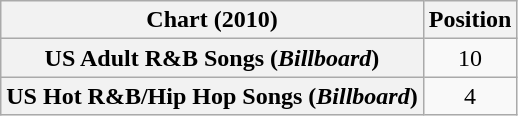<table class="wikitable sortable plainrowheaders">
<tr>
<th scope="col">Chart (2010)</th>
<th scope="col">Position</th>
</tr>
<tr>
<th scope="row">US Adult R&B Songs (<em>Billboard</em>)</th>
<td align="center">10</td>
</tr>
<tr>
<th scope="row">US Hot R&B/Hip Hop Songs (<em>Billboard</em>)</th>
<td align="center">4</td>
</tr>
</table>
